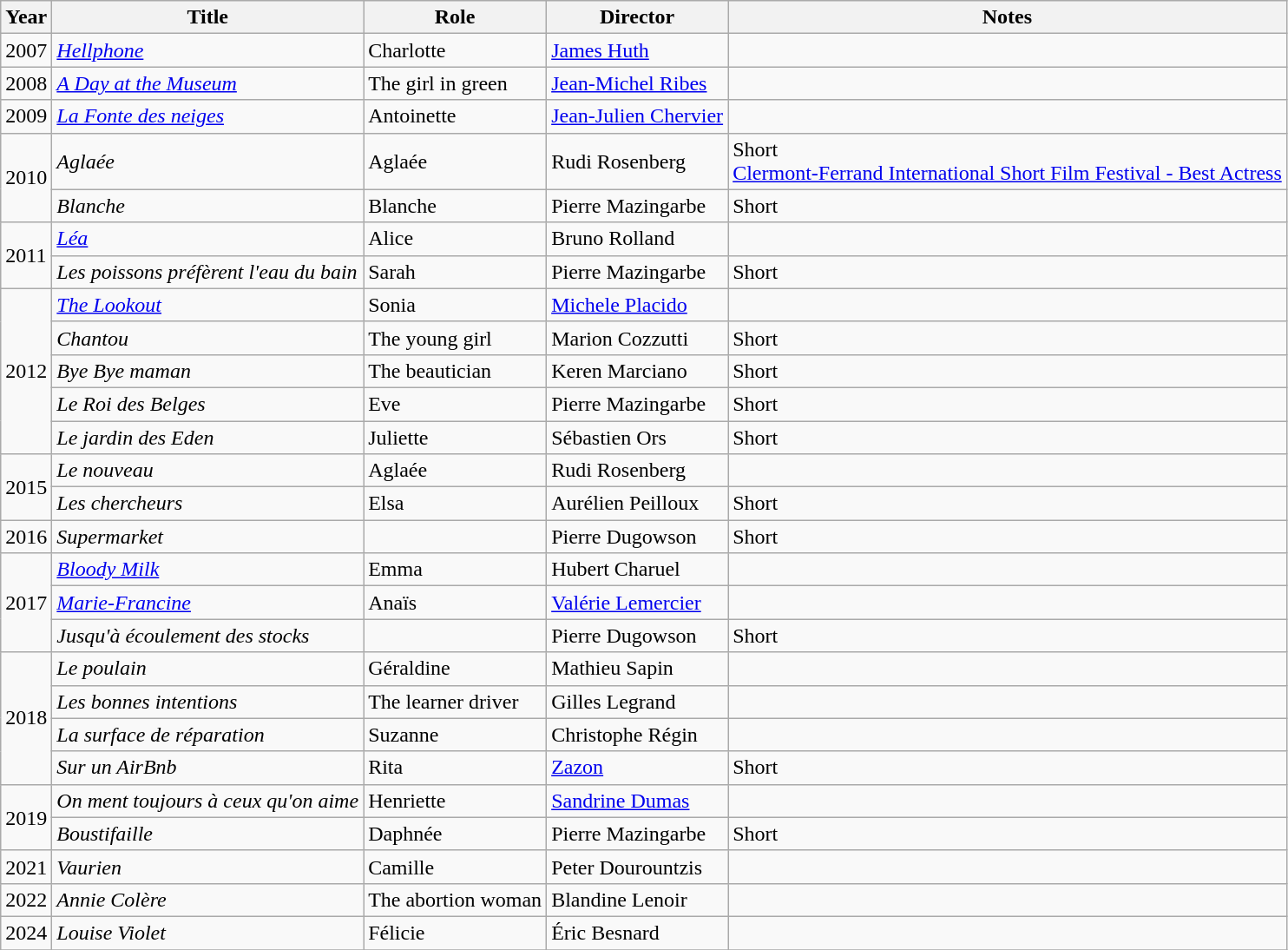<table class="wikitable sortable">
<tr>
<th>Year</th>
<th>Title</th>
<th>Role</th>
<th>Director</th>
<th class="unsortable">Notes</th>
</tr>
<tr>
<td>2007</td>
<td><em><a href='#'>Hellphone</a></em></td>
<td>Charlotte</td>
<td><a href='#'>James Huth</a></td>
<td></td>
</tr>
<tr>
<td>2008</td>
<td><em><a href='#'>A Day at the Museum</a></em></td>
<td>The girl in green</td>
<td><a href='#'>Jean-Michel Ribes</a></td>
<td></td>
</tr>
<tr>
<td>2009</td>
<td><em><a href='#'>La Fonte des neiges</a></em></td>
<td>Antoinette</td>
<td><a href='#'>Jean-Julien Chervier</a></td>
<td></td>
</tr>
<tr>
<td rowspan=2>2010</td>
<td><em>Aglaée</em></td>
<td>Aglaée</td>
<td>Rudi Rosenberg</td>
<td>Short<br><a href='#'>Clermont-Ferrand International Short Film Festival - Best Actress</a></td>
</tr>
<tr>
<td><em>Blanche</em></td>
<td>Blanche</td>
<td>Pierre Mazingarbe</td>
<td>Short</td>
</tr>
<tr>
<td rowspan=2>2011</td>
<td><em><a href='#'>Léa</a></em></td>
<td>Alice</td>
<td>Bruno Rolland</td>
<td></td>
</tr>
<tr>
<td><em>Les poissons préfèrent l'eau du bain</em></td>
<td>Sarah</td>
<td>Pierre Mazingarbe</td>
<td>Short</td>
</tr>
<tr>
<td rowspan=5>2012</td>
<td><em><a href='#'>The Lookout</a></em></td>
<td>Sonia</td>
<td><a href='#'>Michele Placido</a></td>
<td></td>
</tr>
<tr>
<td><em>Chantou</em></td>
<td>The young girl</td>
<td>Marion Cozzutti</td>
<td>Short</td>
</tr>
<tr>
<td><em>Bye Bye maman</em></td>
<td>The beautician</td>
<td>Keren Marciano</td>
<td>Short</td>
</tr>
<tr>
<td><em>Le Roi des Belges</em></td>
<td>Eve</td>
<td>Pierre Mazingarbe</td>
<td>Short</td>
</tr>
<tr>
<td><em>Le jardin des Eden</em></td>
<td>Juliette</td>
<td>Sébastien Ors</td>
<td>Short</td>
</tr>
<tr>
<td rowspan=2>2015</td>
<td><em>Le nouveau</em></td>
<td>Aglaée</td>
<td>Rudi Rosenberg</td>
<td></td>
</tr>
<tr>
<td><em>Les chercheurs</em></td>
<td>Elsa</td>
<td>Aurélien Peilloux</td>
<td>Short</td>
</tr>
<tr>
<td>2016</td>
<td><em>Supermarket</em></td>
<td></td>
<td>Pierre Dugowson</td>
<td>Short</td>
</tr>
<tr>
<td rowspan=3>2017</td>
<td><em><a href='#'>Bloody Milk</a></em></td>
<td>Emma</td>
<td>Hubert Charuel</td>
<td></td>
</tr>
<tr>
<td><em><a href='#'>Marie-Francine</a></em></td>
<td>Anaïs</td>
<td><a href='#'>Valérie Lemercier</a></td>
<td></td>
</tr>
<tr>
<td><em>Jusqu'à écoulement des stocks</em></td>
<td></td>
<td>Pierre Dugowson</td>
<td>Short</td>
</tr>
<tr>
<td rowspan=4>2018</td>
<td><em>Le poulain</em></td>
<td>Géraldine</td>
<td>Mathieu Sapin</td>
<td></td>
</tr>
<tr>
<td><em>Les bonnes intentions</em></td>
<td>The learner driver</td>
<td>Gilles Legrand</td>
<td></td>
</tr>
<tr>
<td><em>La surface de réparation</em></td>
<td>Suzanne</td>
<td>Christophe Régin</td>
<td></td>
</tr>
<tr>
<td><em>Sur un AirBnb</em></td>
<td>Rita</td>
<td><a href='#'>Zazon</a></td>
<td>Short</td>
</tr>
<tr>
<td rowspan=2>2019</td>
<td><em>On ment toujours à ceux qu'on aime</em></td>
<td>Henriette</td>
<td><a href='#'>Sandrine Dumas</a></td>
<td></td>
</tr>
<tr>
<td><em>Boustifaille</em></td>
<td>Daphnée</td>
<td>Pierre Mazingarbe</td>
<td>Short</td>
</tr>
<tr>
<td>2021</td>
<td><em>Vaurien</em></td>
<td>Camille</td>
<td>Peter Dourountzis</td>
<td></td>
</tr>
<tr>
<td>2022</td>
<td><em>Annie Colère</em></td>
<td>The abortion woman</td>
<td>Blandine Lenoir</td>
<td></td>
</tr>
<tr>
<td>2024</td>
<td><em>Louise Violet</em></td>
<td>Félicie</td>
<td>Éric Besnard</td>
<td></td>
</tr>
<tr>
</tr>
</table>
